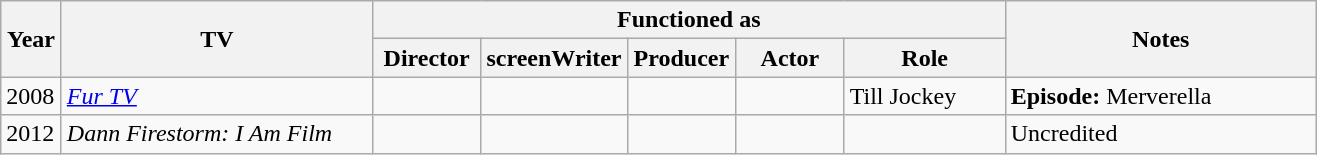<table class="wikitable sortable" style="margin-right: 0;">
<tr>
<th rowspan="2" style="width:33px;">Year</th>
<th rowspan="2" style="width:200px;">TV</th>
<th colspan="5">Functioned as</th>
<th rowspan="2" style="width:200px;">Notes</th>
</tr>
<tr>
<th style="width:65px;">Director</th>
<th style="width:65px;">screenWriter</th>
<th style="width:65px;">Producer</th>
<th style="width:65px;">Actor</th>
<th style="width:100px;">Role</th>
</tr>
<tr>
<td>2008</td>
<td><em><a href='#'>Fur TV</a></em></td>
<td></td>
<td></td>
<td></td>
<td></td>
<td>Till Jockey</td>
<td><strong>Episode:</strong> Merverella</td>
</tr>
<tr>
<td>2012</td>
<td><em>Dann Firestorm: I Am Film</em></td>
<td></td>
<td></td>
<td></td>
<td></td>
<td></td>
<td>Uncredited</td>
</tr>
</table>
